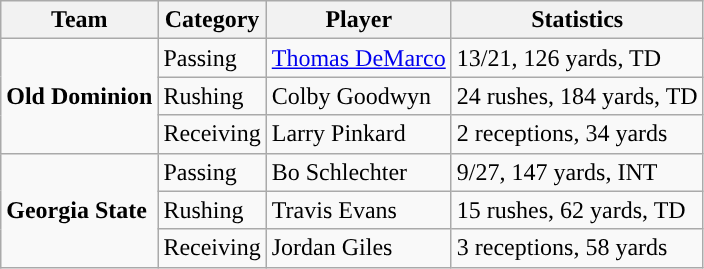<table class="wikitable" style="float: left;">
<tr>
<th>Team</th>
<th>Category</th>
<th>Player</th>
<th>Statistics</th>
</tr>
<tr>
<td rowspan=3><strong>Old Dominion</strong></td>
<td>Passing</td>
<td><a href='#'>Thomas DeMarco</a></td>
<td>13/21, 126 yards, TD</td>
</tr>
<tr>
<td>Rushing</td>
<td>Colby Goodwyn</td>
<td>24 rushes, 184 yards, TD</td>
</tr>
<tr>
<td>Receiving</td>
<td>Larry Pinkard</td>
<td>2 receptions, 34 yards</td>
</tr>
<tr>
<td rowspan=3><strong>Georgia State</strong></td>
<td>Passing</td>
<td>Bo Schlechter</td>
<td>9/27, 147 yards, INT</td>
</tr>
<tr>
<td>Rushing</td>
<td>Travis Evans</td>
<td>15 rushes, 62 yards, TD</td>
</tr>
<tr>
<td>Receiving</td>
<td>Jordan Giles</td>
<td>3 receptions, 58 yards</td>
</tr>
</table>
